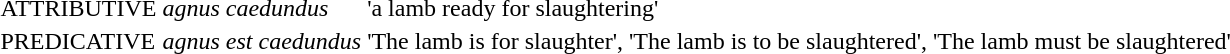<table>
<tr>
<td>ATTRIBUTIVE</td>
<td><em>agnus caedundus</em></td>
<td>'a lamb ready for slaughtering'</td>
</tr>
<tr>
<td>PREDICATIVE</td>
<td><em>agnus est caedundus</em></td>
<td>'The lamb is for slaughter', 'The lamb is to be slaughtered', 'The lamb must be slaughtered'</td>
</tr>
</table>
